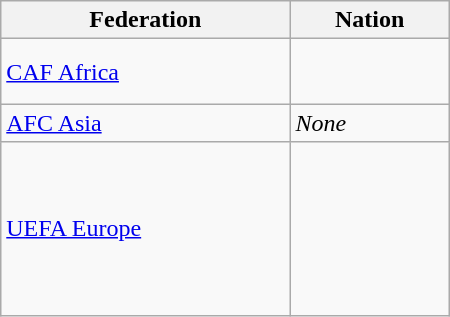<table class="wikitable" style="width:300px;">
<tr>
<th>Federation</th>
<th>Nation</th>
</tr>
<tr>
<td><a href='#'>CAF Africa</a></td>
<td><br><br></td>
</tr>
<tr>
<td><a href='#'>AFC Asia</a></td>
<td><em>None</em></td>
</tr>
<tr>
<td><a href='#'>UEFA Europe</a></td>
<td><br><br> <em></em><br><br><br><br></td>
</tr>
</table>
